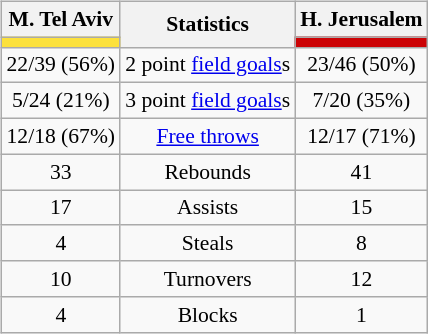<table style="width:100%;">
<tr>
<td valign=top align=right width=33%><br>











</td>
<td style="vertical-align:top; align:center; width:33%;"><br><table style="width:100%;">
<tr>
<td style="width=50%;"></td>
<td></td>
<td style="width=50%;"></td>
</tr>
</table>
<br><table class="wikitable" style="font-size:90%; text-align:center; margin:auto;" align=center>
<tr>
<th>M. Tel Aviv</th>
<th rowspan=2>Statistics</th>
<th>H. Jerusalem</th>
</tr>
<tr>
<td style="background:#FCE13C;"></td>
<td style="background:#CC0305;"></td>
</tr>
<tr>
<td>22/39 (56%)</td>
<td>2 point <a href='#'>field goals</a>s</td>
<td>23/46 (50%)</td>
</tr>
<tr>
<td>5/24 (21%)</td>
<td>3 point <a href='#'>field goals</a>s</td>
<td>7/20 (35%)</td>
</tr>
<tr>
<td>12/18 (67%)</td>
<td><a href='#'>Free throws</a></td>
<td>12/17 (71%)</td>
</tr>
<tr>
<td>33</td>
<td>Rebounds</td>
<td>41</td>
</tr>
<tr>
<td>17</td>
<td>Assists</td>
<td>15</td>
</tr>
<tr>
<td>4</td>
<td>Steals</td>
<td>8</td>
</tr>
<tr>
<td>10</td>
<td>Turnovers</td>
<td>12</td>
</tr>
<tr>
<td>4</td>
<td>Blocks</td>
<td>1</td>
</tr>
</table>
</td>
<td style="vertical-align:top; align:left; width:50%;"><br>










</td>
</tr>
</table>
